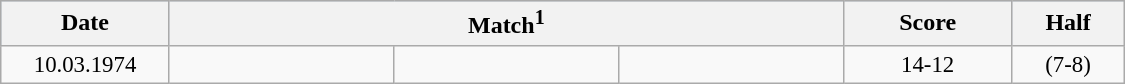<table width=750 class="wikitable">
<tr bgcolor="lightsteelblue">
<th width=15%>Date</th>
<th width=60% colspan=3>Match<sup>1</sup></th>
<th width=15%>Score</th>
<th>Half</th>
</tr>
<tr style=font-size:95%>
<td align=center>10.03.1974</td>
<td align=right><strong></strong></td>
<td></td>
<td align=left></td>
<td align=center>14-12</td>
<td align=center>(7-8)</td>
</tr>
</table>
